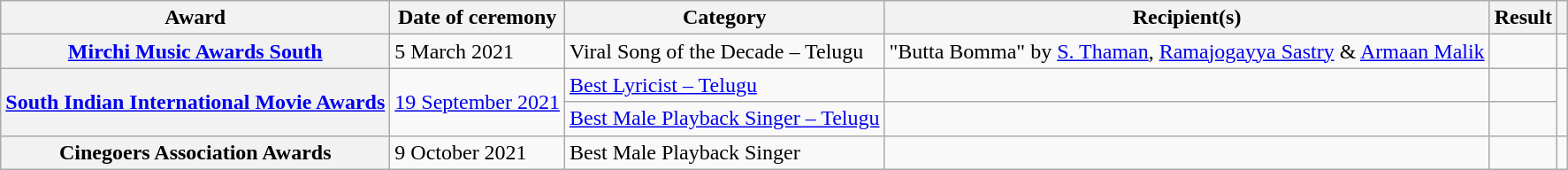<table class="wikitable plainrowheaders sortable">
<tr>
<th scope="col">Award</th>
<th scope="col">Date of ceremony</th>
<th scope="col">Category</th>
<th scope="col">Recipient(s)</th>
<th scope="col">Result</th>
<th scope="col" class="unsortable"></th>
</tr>
<tr>
<th scope="row"><a href='#'>Mirchi Music Awards South</a></th>
<td>5 March 2021</td>
<td>Viral Song of the Decade – Telugu</td>
<td>"Butta Bomma" by <a href='#'>S. Thaman</a>, <a href='#'>Ramajogayya Sastry</a> & <a href='#'>Armaan Malik</a></td>
<td></td>
<td style="text-align:center;"><br></td>
</tr>
<tr>
<th scope="row" rowspan="2"><a href='#'>South Indian International Movie Awards</a></th>
<td rowspan="2"><a href='#'>19 September 2021</a></td>
<td><a href='#'>Best Lyricist – Telugu</a></td>
<td></td>
<td></td>
<td rowspan="2"></td>
</tr>
<tr>
<td><a href='#'>Best Male Playback Singer – Telugu</a></td>
<td></td>
<td></td>
</tr>
<tr>
<th scope="row">Cinegoers Association Awards</th>
<td>9 October 2021</td>
<td>Best Male Playback Singer</td>
<td></td>
<td></td>
<td></td>
</tr>
</table>
